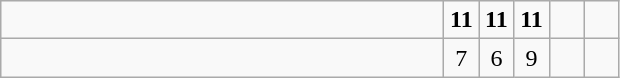<table class="wikitable">
<tr>
<td style="width:18em"><strong></strong></td>
<td align=center style="width:1em"><strong>11</strong></td>
<td align=center style="width:1em"><strong>11</strong></td>
<td align=center style="width:1em"><strong>11</strong></td>
<td align=center style="width:1em"></td>
<td align=center style="width:1em"></td>
</tr>
<tr>
<td style="width:18em"></td>
<td align=center style="width:1em">7</td>
<td align=center style="width:1em">6</td>
<td align=center style="width:1em">9</td>
<td align=center style="width:1em"></td>
<td align=center style="width:1em"></td>
</tr>
</table>
